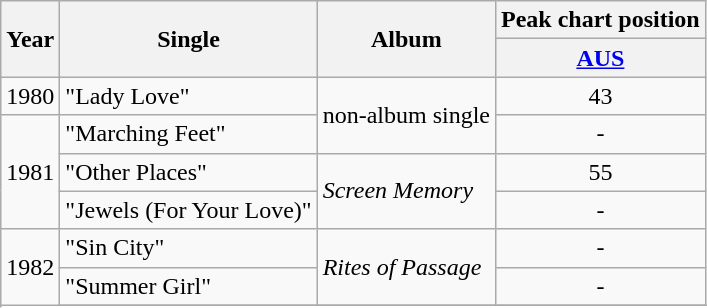<table class="wikitable">
<tr>
<th rowspan="2">Year</th>
<th rowspan="2">Single</th>
<th rowspan="2">Album</th>
<th colspan="1">Peak chart position</th>
</tr>
<tr>
<th><a href='#'>AUS</a></th>
</tr>
<tr>
<td rowspan="1">1980</td>
<td>"Lady Love"</td>
<td rowspan="2">non-album single</td>
<td align="center">43</td>
</tr>
<tr>
<td rowspan="3">1981</td>
<td>"Marching Feet"</td>
<td align="center">-</td>
</tr>
<tr>
<td>"Other Places"</td>
<td rowspan="2"><em>Screen Memory</em></td>
<td align="center">55</td>
</tr>
<tr>
<td>"Jewels (For Your Love)"</td>
<td align="center">-</td>
</tr>
<tr>
<td rowspan="3">1982</td>
<td>"Sin City"</td>
<td rowspan="2"><em>Rites of Passage</em></td>
<td align="center">-</td>
</tr>
<tr>
<td>"Summer Girl"</td>
<td align="center">-</td>
</tr>
<tr>
</tr>
</table>
